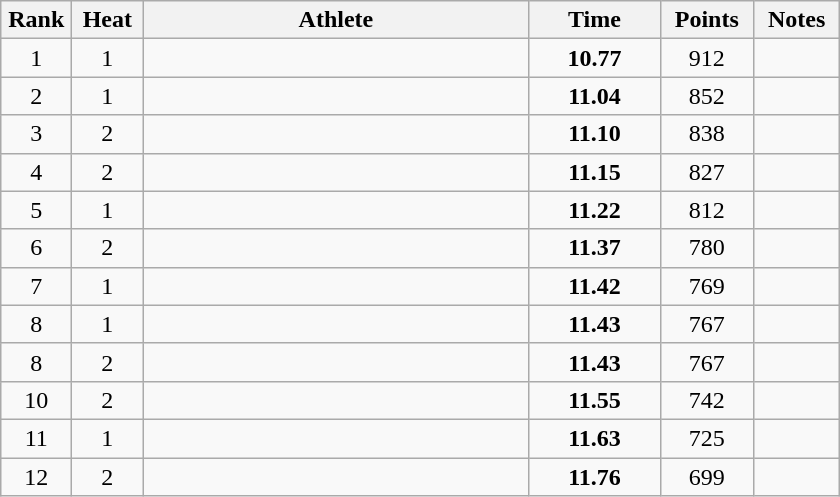<table class="wikitable" style="text-align:center">
<tr>
<th width=40>Rank</th>
<th width=40>Heat</th>
<th width=250>Athlete</th>
<th width=80>Time</th>
<th width=55>Points</th>
<th width=50>Notes</th>
</tr>
<tr>
<td>1</td>
<td>1</td>
<td align=left></td>
<td><strong>10.77</strong></td>
<td>912</td>
<td></td>
</tr>
<tr>
<td>2</td>
<td>1</td>
<td align=left></td>
<td><strong>11.04</strong></td>
<td>852</td>
<td></td>
</tr>
<tr>
<td>3</td>
<td>2</td>
<td align=left></td>
<td><strong>11.10</strong></td>
<td>838</td>
<td></td>
</tr>
<tr>
<td>4</td>
<td>2</td>
<td align=left></td>
<td><strong>11.15</strong></td>
<td>827</td>
<td></td>
</tr>
<tr>
<td>5</td>
<td>1</td>
<td align=left></td>
<td><strong>11.22</strong></td>
<td>812</td>
<td></td>
</tr>
<tr>
<td>6</td>
<td>2</td>
<td align=left></td>
<td><strong>11.37</strong></td>
<td>780</td>
<td></td>
</tr>
<tr>
<td>7</td>
<td>1</td>
<td align=left></td>
<td><strong>11.42</strong></td>
<td>769</td>
<td></td>
</tr>
<tr>
<td>8</td>
<td>1</td>
<td align=left></td>
<td><strong>11.43</strong></td>
<td>767</td>
<td></td>
</tr>
<tr>
<td>8</td>
<td>2</td>
<td align=left></td>
<td><strong>11.43</strong></td>
<td>767</td>
<td></td>
</tr>
<tr>
<td>10</td>
<td>2</td>
<td align=left></td>
<td><strong>11.55</strong></td>
<td>742</td>
<td></td>
</tr>
<tr>
<td>11</td>
<td>1</td>
<td align=left></td>
<td><strong>11.63</strong></td>
<td>725</td>
<td></td>
</tr>
<tr>
<td>12</td>
<td>2</td>
<td align=left></td>
<td><strong>11.76</strong></td>
<td>699</td>
<td></td>
</tr>
</table>
